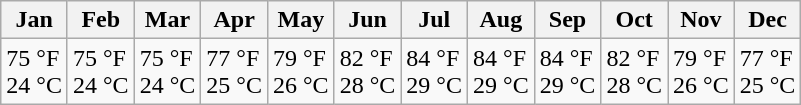<table class="wikitable">
<tr>
<th>Jan</th>
<th>Feb</th>
<th>Mar</th>
<th>Apr</th>
<th>May</th>
<th>Jun</th>
<th>Jul</th>
<th>Aug</th>
<th>Sep</th>
<th>Oct</th>
<th>Nov</th>
<th>Dec</th>
</tr>
<tr>
<td>75 °F<br>24 °C</td>
<td>75 °F<br>24 °C</td>
<td>75 °F<br>24 °C</td>
<td>77 °F<br>25 °C</td>
<td>79 °F<br>26 °C</td>
<td>82 °F<br>28 °C</td>
<td>84 °F<br>29 °C</td>
<td>84 °F<br>29 °C</td>
<td>84 °F<br>29 °C</td>
<td>82 °F<br>28 °C</td>
<td>79 °F<br>26 °C</td>
<td>77 °F<br>25 °C</td>
</tr>
</table>
